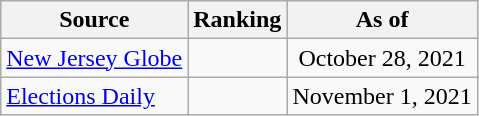<table class="wikitable" style="text-align:center">
<tr>
<th>Source</th>
<th>Ranking</th>
<th>As of</th>
</tr>
<tr>
<td align=left><a href='#'>New Jersey Globe</a></td>
<td></td>
<td>October 28, 2021</td>
</tr>
<tr>
<td align=left><a href='#'>Elections Daily</a></td>
<td></td>
<td>November 1, 2021</td>
</tr>
</table>
